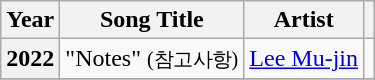<table class="wikitable plainrowheaders">
<tr>
<th scope="col">Year</th>
<th scope="col">Song Title</th>
<th scope="col">Artist</th>
<th scope="col" class="unsortable"></th>
</tr>
<tr>
<th scope="row">2022</th>
<td>"Notes" <small>(참고사항)</small></td>
<td><a href='#'>Lee Mu-jin</a></td>
<td></td>
</tr>
<tr>
</tr>
</table>
